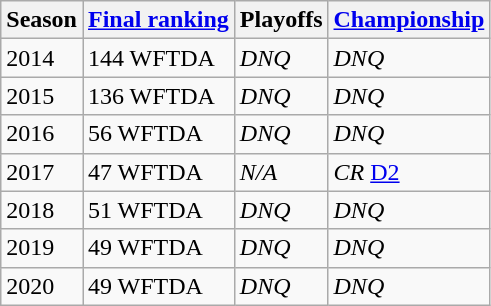<table class="wikitable sortable">
<tr>
<th>Season</th>
<th><a href='#'>Final ranking</a></th>
<th>Playoffs</th>
<th><a href='#'>Championship</a></th>
</tr>
<tr>
<td>2014</td>
<td>144 WFTDA</td>
<td><em>DNQ</em></td>
<td><em>DNQ</em></td>
</tr>
<tr>
<td>2015</td>
<td>136 WFTDA</td>
<td><em>DNQ</em></td>
<td><em>DNQ</em></td>
</tr>
<tr>
<td>2016</td>
<td>56 WFTDA</td>
<td><em>DNQ</em></td>
<td><em>DNQ</em></td>
</tr>
<tr>
<td>2017</td>
<td>47 WFTDA</td>
<td><em>N/A</em></td>
<td><em>CR</em> <a href='#'>D2</a></td>
</tr>
<tr>
<td>2018</td>
<td>51 WFTDA</td>
<td><em>DNQ</em></td>
<td><em>DNQ</em></td>
</tr>
<tr>
<td>2019</td>
<td>49 WFTDA</td>
<td><em>DNQ</em></td>
<td><em>DNQ</em></td>
</tr>
<tr>
<td>2020</td>
<td>49 WFTDA</td>
<td><em>DNQ</em></td>
<td><em>DNQ</em></td>
</tr>
</table>
